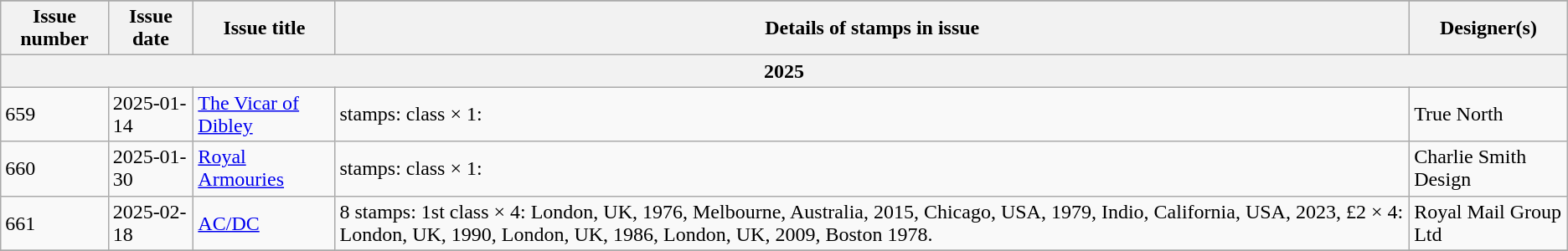<table class="wikitable">
<tr>
</tr>
<tr>
<th>Issue number</th>
<th>Issue date</th>
<th>Issue title</th>
<th>Details of stamps in issue</th>
<th>Designer(s)</th>
</tr>
<tr>
<th colspan=5>2025</th>
</tr>
<tr>
<td>659</td>
<td>2025-01-14</td>
<td><a href='#'>The Vicar of Dibley</a></td>
<td>stamps: class × 1:</td>
<td>True North</td>
</tr>
<tr>
<td>660</td>
<td>2025-01-30</td>
<td><a href='#'>Royal Armouries</a></td>
<td>stamps: class × 1:</td>
<td>Charlie Smith Design</td>
</tr>
<tr>
<td>661</td>
<td>2025-02-18</td>
<td><a href='#'>AC/DC</a></td>
<td>8 stamps: 1st class × 4: London, UK, 1976, Melbourne, Australia, 2015, Chicago, USA, 1979, Indio, California, USA, 2023, £2 × 4: London, UK, 1990, London, UK, 1986, London, UK, 2009, Boston 1978.</td>
<td>Royal Mail Group Ltd</td>
</tr>
<tr>
</tr>
</table>
